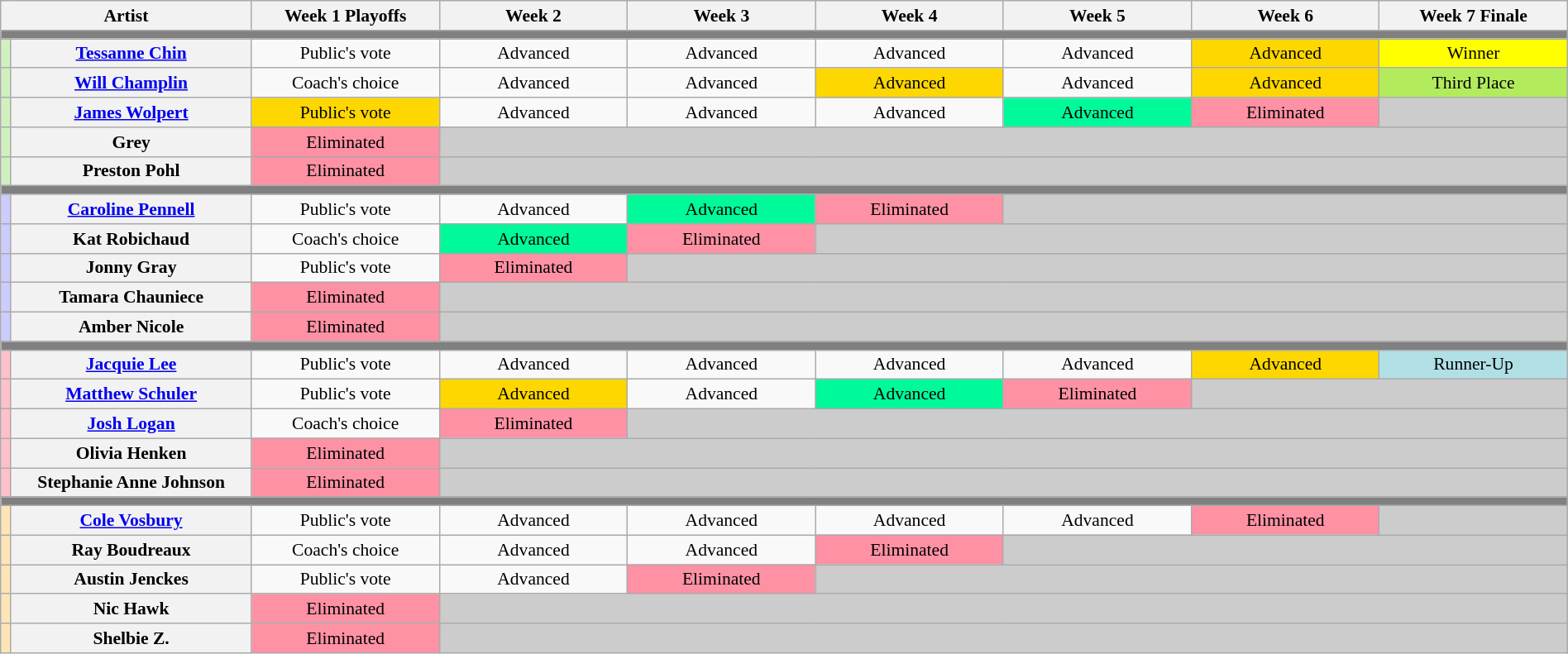<table class="wikitable" style="font-size:90%; text-align:center" width="100%">
<tr>
<th colspan="2">Artist</th>
<th width="12%">Week 1 Playoffs</th>
<th width="12%">Week 2</th>
<th width="12%">Week 3</th>
<th width="12%">Week 4</th>
<th width="12%">Week 5</th>
<th width="12%">Week 6</th>
<th width="12%">Week 7 Finale</th>
</tr>
<tr>
<th colspan="9" style="background:grey;"></th>
</tr>
<tr>
<th style="background:#d0f0c0;"></th>
<th><a href='#'>Tessanne Chin</a></th>
<td>Public's vote</td>
<td>Advanced</td>
<td>Advanced</td>
<td>Advanced</td>
<td>Advanced</td>
<td style="background:gold;">Advanced </td>
<td style="background:yellow;">Winner </td>
</tr>
<tr>
<th style="background:#d0f0c0;"></th>
<th><a href='#'>Will Champlin</a></th>
<td>Coach's choice</td>
<td>Advanced</td>
<td>Advanced</td>
<td style="background:gold;">Advanced </td>
<td>Advanced</td>
<td style="background:gold;">Advanced </td>
<td style="background:#B2EC5D;">Third Place </td>
</tr>
<tr>
<th style="background:#d0f0c0;"></th>
<th><a href='#'>James Wolpert</a></th>
<td style="background:gold;">Public's vote </td>
<td>Advanced</td>
<td>Advanced</td>
<td>Advanced</td>
<td style="background:#00FA9A">Advanced</td>
<td style="background:#FF91A4;">Eliminated</td>
<td colspan=1 style="background:#ccc;"></td>
</tr>
<tr>
<th style="background:#d0f0c0;"></th>
<th>Grey</th>
<td style="background:#FF91A4;">Eliminated</td>
<td colspan="6" style="background:#ccc;"></td>
</tr>
<tr>
<th style="background:#d0f0c0;"></th>
<th>Preston Pohl</th>
<td style="background:#FF91A4;">Eliminated</td>
<td colspan="6" style="background:#ccc;"></td>
</tr>
<tr>
<th colspan="9" style="background:grey;"></th>
</tr>
<tr>
<th style="background:#ccf;"></th>
<th><a href='#'>Caroline Pennell</a></th>
<td>Public's vote</td>
<td>Advanced</td>
<td style="background:#00FA9A">Advanced</td>
<td style="background:#FF91A4;">Eliminated</td>
<td colspan="3" style="background:#ccc;"></td>
</tr>
<tr>
<th style="background:#ccf;"></th>
<th>Kat Robichaud</th>
<td>Coach's choice</td>
<td style="background:#00FA9A">Advanced</td>
<td style="background:#FF91A4;">Eliminated</td>
<td colspan="4" style="background:#ccc;"></td>
</tr>
<tr>
<th style="background:#ccf;"></th>
<th>Jonny Gray</th>
<td>Public's vote</td>
<td style="background:#FF91A4;">Eliminated</td>
<td colspan=5 style="background:#ccc;"></td>
</tr>
<tr>
<th style="background:#ccf;"></th>
<th>Tamara Chauniece</th>
<td style="background:#FF91A4;">Eliminated</td>
<td colspan="6" style="background:#ccc;"></td>
</tr>
<tr>
<th style="background:#ccf;"></th>
<th>Amber Nicole</th>
<td style="background:#FF91A4;">Eliminated</td>
<td colspan="6" style="background:#ccc;"></td>
</tr>
<tr>
<th colspan="9" style="background:grey;"></th>
</tr>
<tr>
<th style="background:pink;"></th>
<th><a href='#'>Jacquie Lee</a></th>
<td>Public's vote</td>
<td>Advanced</td>
<td>Advanced</td>
<td>Advanced</td>
<td>Advanced</td>
<td style="background:gold;">Advanced </td>
<td style="background:#B0E0E6;">Runner-Up </td>
</tr>
<tr>
<th style="background:pink;"></th>
<th><a href='#'>Matthew Schuler</a></th>
<td>Public's vote</td>
<td style="background:gold;">Advanced </td>
<td>Advanced</td>
<td style="background:#00FA9A">Advanced</td>
<td style="background:#FF91A4;">Eliminated</td>
<td colspan=2 style="background:#ccc;"></td>
</tr>
<tr>
<th style="background:pink;"></th>
<th><a href='#'>Josh Logan</a></th>
<td>Coach's choice</td>
<td style="background:#FF91A4;">Eliminated</td>
<td colspan=5 style="background:#ccc;"></td>
</tr>
<tr>
<th style="background:pink;"></th>
<th>Olivia Henken</th>
<td style="background:#FF91A4;">Eliminated</td>
<td colspan="6" style="background:#ccc;"></td>
</tr>
<tr>
<th style="background:pink;"></th>
<th>Stephanie Anne Johnson</th>
<td style="background:#FF91A4;">Eliminated</td>
<td colspan="6" style="background:#ccc;"></td>
</tr>
<tr>
<th colspan="9" style="background:grey;"></th>
</tr>
<tr>
<th style="background:#ffe5b4;"></th>
<th><a href='#'>Cole Vosbury</a></th>
<td>Public's vote</td>
<td>Advanced</td>
<td>Advanced</td>
<td>Advanced</td>
<td>Advanced</td>
<td style="background:#FF91A4;">Eliminated</td>
<td style="background:#ccc;"></td>
</tr>
<tr>
<th style="background:#ffe5b4;"></th>
<th>Ray Boudreaux</th>
<td>Coach's choice</td>
<td>Advanced</td>
<td>Advanced</td>
<td style="background:#FF91A4;">Eliminated</td>
<td colspan="3" style="background:#ccc;"></td>
</tr>
<tr>
<th style="background:#ffe5b4;"></th>
<th>Austin Jenckes</th>
<td>Public's vote</td>
<td>Advanced</td>
<td style="background:#FF91A4;">Eliminated</td>
<td colspan="4" style="background:#ccc;"></td>
</tr>
<tr>
<th style="background:#ffe5b4;"></th>
<th>Nic Hawk</th>
<td style="background:#FF91A4;">Eliminated</td>
<td colspan="6" style="background:#ccc;"></td>
</tr>
<tr>
<th style="background:#ffe5b4;"></th>
<th>Shelbie Z.</th>
<td style="background:#FF91A4;">Eliminated</td>
<td colspan="6" style="background:#ccc;"></td>
</tr>
</table>
